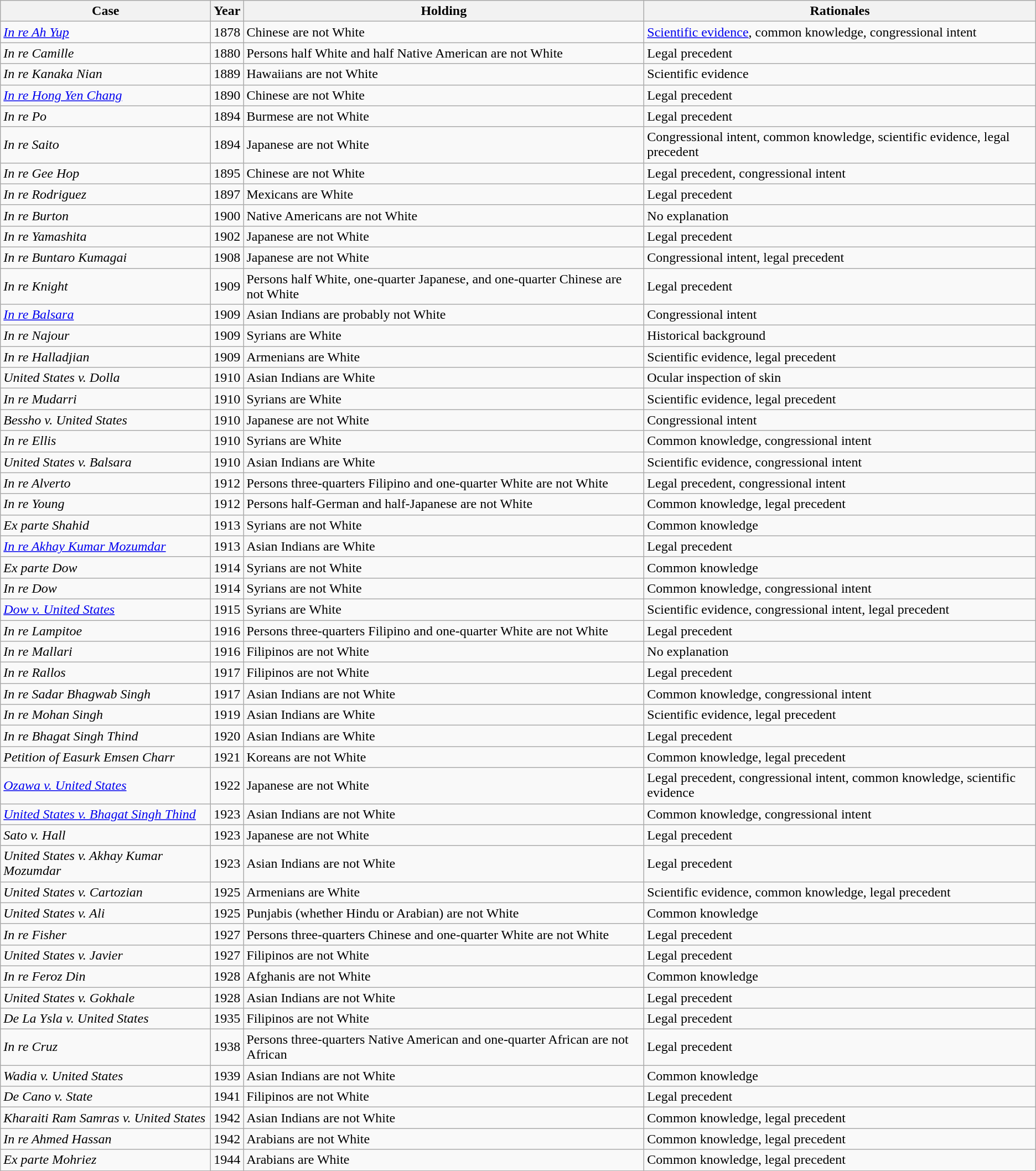<table class="wikitable">
<tr>
<th scope="col">Case</th>
<th scope="col">Year</th>
<th scope="col">Holding</th>
<th scope="col">Rationales</th>
</tr>
<tr>
<td scope="row"><em><a href='#'>In re Ah Yup</a></em></td>
<td>1878</td>
<td>Chinese are not White</td>
<td><a href='#'>Scientific evidence</a>, common knowledge, congressional intent</td>
</tr>
<tr>
<td scope="row"><em>In re Camille</em></td>
<td>1880</td>
<td>Persons half White and half Native American are not White</td>
<td>Legal precedent</td>
</tr>
<tr>
<td scope="row"><em>In re Kanaka Nian</em></td>
<td>1889</td>
<td>Hawaiians are not White</td>
<td>Scientific evidence</td>
</tr>
<tr>
<td scope="row"><em><a href='#'>In re Hong Yen Chang</a></em></td>
<td>1890</td>
<td>Chinese are not White</td>
<td>Legal precedent</td>
</tr>
<tr>
<td scope="row"><em>In re Po</em></td>
<td>1894</td>
<td>Burmese are not White</td>
<td>Legal precedent</td>
</tr>
<tr>
<td scope="row"><em>In re Saito</em></td>
<td>1894</td>
<td>Japanese are not White</td>
<td>Congressional intent, common knowledge, scientific evidence, legal precedent</td>
</tr>
<tr>
<td scope="row"><em>In re Gee Hop</em></td>
<td>1895</td>
<td>Chinese are not White</td>
<td>Legal precedent, congressional intent</td>
</tr>
<tr>
<td scope="row"><em>In re Rodriguez</em></td>
<td>1897</td>
<td>Mexicans are White</td>
<td>Legal precedent</td>
</tr>
<tr>
<td scope="row"><em>In re Burton</em></td>
<td>1900</td>
<td>Native Americans are not White</td>
<td>No explanation</td>
</tr>
<tr>
<td scope="row"><em>In re Yamashita</em></td>
<td>1902</td>
<td>Japanese are not White</td>
<td>Legal precedent</td>
</tr>
<tr>
<td scope="row"><em>In re Buntaro Kumagai</em></td>
<td>1908</td>
<td>Japanese are not White</td>
<td>Congressional intent, legal precedent</td>
</tr>
<tr>
<td scope="row"><em>In re Knight</em></td>
<td>1909</td>
<td>Persons half White, one-quarter Japanese, and one-quarter Chinese are not White</td>
<td>Legal precedent</td>
</tr>
<tr>
<td scope="row"><em><a href='#'>In re Balsara</a></em></td>
<td>1909</td>
<td>Asian Indians are probably not White</td>
<td>Congressional intent</td>
</tr>
<tr>
<td scope="row"><em>In re Najour</em></td>
<td>1909</td>
<td>Syrians are White</td>
<td>Historical background</td>
</tr>
<tr>
<td scope="row"><em>In re Halladjian</em></td>
<td>1909</td>
<td>Armenians are White</td>
<td>Scientific evidence, legal precedent</td>
</tr>
<tr>
<td scope="row"><em>United States v. Dolla</em></td>
<td>1910</td>
<td>Asian Indians are White</td>
<td>Ocular inspection of skin</td>
</tr>
<tr>
<td scope="row"><em>In re Mudarri</em></td>
<td>1910</td>
<td>Syrians are White</td>
<td>Scientific evidence, legal precedent</td>
</tr>
<tr>
<td scope="row"><em>Bessho v. United States</em></td>
<td>1910</td>
<td>Japanese are not White</td>
<td>Congressional intent</td>
</tr>
<tr>
<td scope="row"><em>In re Ellis</em></td>
<td>1910</td>
<td>Syrians are White</td>
<td>Common knowledge, congressional intent</td>
</tr>
<tr>
<td scope="row"><em>United States v. Balsara</em></td>
<td>1910</td>
<td>Asian Indians are White</td>
<td>Scientific evidence, congressional intent</td>
</tr>
<tr>
<td scope="row"><em>In re Alverto</em></td>
<td>1912</td>
<td>Persons three-quarters Filipino and one-quarter White are not White</td>
<td>Legal precedent, congressional intent</td>
</tr>
<tr>
<td scope="row"><em>In re Young</em></td>
<td>1912</td>
<td>Persons half-German and half-Japanese are not White</td>
<td>Common knowledge, legal precedent</td>
</tr>
<tr>
<td scope="row"><em>Ex parte Shahid</em></td>
<td>1913</td>
<td>Syrians are not White</td>
<td>Common knowledge</td>
</tr>
<tr>
<td scope="row"><em><a href='#'>In re Akhay Kumar Mozumdar</a></em></td>
<td>1913</td>
<td>Asian Indians are White</td>
<td>Legal precedent</td>
</tr>
<tr>
<td scope="row"><em>Ex parte Dow</em></td>
<td>1914</td>
<td>Syrians are not White</td>
<td>Common knowledge</td>
</tr>
<tr>
<td scope="row"><em>In re Dow</em></td>
<td>1914</td>
<td>Syrians are not White</td>
<td>Common knowledge, congressional intent</td>
</tr>
<tr>
<td scope="row"><em><a href='#'>Dow v. United States</a></em></td>
<td>1915</td>
<td>Syrians are White</td>
<td>Scientific evidence, congressional intent, legal precedent</td>
</tr>
<tr>
<td scope="row"><em>In re Lampitoe</em></td>
<td>1916</td>
<td>Persons three-quarters Filipino and one-quarter White are not White</td>
<td>Legal precedent</td>
</tr>
<tr>
<td scope="row"><em>In re Mallari</em></td>
<td>1916</td>
<td>Filipinos are not White</td>
<td>No explanation</td>
</tr>
<tr>
<td scope="row"><em>In re Rallos</em></td>
<td>1917</td>
<td>Filipinos are not White</td>
<td>Legal precedent</td>
</tr>
<tr>
<td scope="row"><em>In re Sadar Bhagwab Singh</em></td>
<td>1917</td>
<td>Asian Indians are not White</td>
<td>Common knowledge, congressional intent</td>
</tr>
<tr>
<td scope="row"><em>In re Mohan Singh</em></td>
<td>1919</td>
<td>Asian Indians are White</td>
<td>Scientific evidence, legal precedent</td>
</tr>
<tr>
<td scope="row"><em>In re Bhagat Singh Thind</em></td>
<td>1920</td>
<td>Asian Indians are White</td>
<td>Legal precedent</td>
</tr>
<tr>
<td scope="row"><em>Petition of Easurk Emsen Charr</em></td>
<td>1921</td>
<td>Koreans are not White</td>
<td>Common knowledge, legal precedent</td>
</tr>
<tr>
<td scope="row"><em><a href='#'>Ozawa v. United States</a></em></td>
<td>1922</td>
<td>Japanese are not White</td>
<td>Legal precedent, congressional intent, common knowledge, scientific evidence</td>
</tr>
<tr>
<td scope="row"><em><a href='#'>United States v. Bhagat Singh Thind</a></em></td>
<td>1923</td>
<td>Asian Indians are not White</td>
<td>Common knowledge, congressional intent</td>
</tr>
<tr>
<td scope="row"><em>Sato v. Hall</em></td>
<td>1923</td>
<td>Japanese are not White</td>
<td>Legal precedent</td>
</tr>
<tr>
<td scope="row"><em>United States v. Akhay Kumar Mozumdar</em></td>
<td>1923</td>
<td>Asian Indians are not White</td>
<td>Legal precedent</td>
</tr>
<tr>
<td scope="row"><em>United States v. Cartozian</em></td>
<td>1925</td>
<td>Armenians are White</td>
<td>Scientific evidence, common knowledge, legal precedent</td>
</tr>
<tr>
<td scope="row"><em>United States v. Ali</em></td>
<td>1925</td>
<td>Punjabis (whether Hindu or Arabian) are not White</td>
<td>Common knowledge</td>
</tr>
<tr>
<td scope="row"><em>In re Fisher</em></td>
<td>1927</td>
<td>Persons three-quarters Chinese and one-quarter White are not White</td>
<td>Legal precedent</td>
</tr>
<tr>
<td scope="row"><em>United States v. Javier</em></td>
<td>1927</td>
<td>Filipinos are not White</td>
<td>Legal precedent</td>
</tr>
<tr>
<td scope="row"><em>In re Feroz Din</em></td>
<td>1928</td>
<td>Afghanis are not White</td>
<td>Common knowledge</td>
</tr>
<tr>
<td scope="row"><em>United States v. Gokhale</em></td>
<td>1928</td>
<td>Asian Indians are not White</td>
<td>Legal precedent</td>
</tr>
<tr>
<td scope="row"><em>De La Ysla v. United States</em></td>
<td>1935</td>
<td>Filipinos are not White</td>
<td>Legal precedent</td>
</tr>
<tr>
<td scope="row"><em>In re Cruz</em></td>
<td>1938</td>
<td>Persons three-quarters Native American and one-quarter African are not African</td>
<td>Legal precedent</td>
</tr>
<tr>
<td scope="row"><em>Wadia v. United States</em></td>
<td>1939</td>
<td>Asian Indians are not White</td>
<td>Common knowledge</td>
</tr>
<tr>
<td scope="row"><em>De Cano v. State</em></td>
<td>1941</td>
<td>Filipinos are not White</td>
<td>Legal precedent</td>
</tr>
<tr>
<td scope="row"><em>Kharaiti Ram Samras v. United States</em></td>
<td>1942</td>
<td>Asian Indians are not White</td>
<td>Common knowledge, legal precedent</td>
</tr>
<tr>
<td scope="row"><em>In re Ahmed Hassan</em></td>
<td>1942</td>
<td>Arabians are not White</td>
<td>Common knowledge, legal precedent</td>
</tr>
<tr>
<td scope="row"><em>Ex parte Mohriez</em></td>
<td>1944</td>
<td>Arabians are White</td>
<td>Common knowledge, legal precedent</td>
</tr>
</table>
